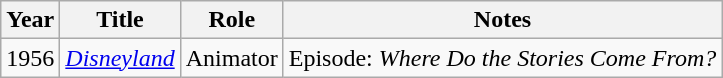<table class="wikitable">
<tr>
<th>Year</th>
<th>Title</th>
<th>Role</th>
<th>Notes</th>
</tr>
<tr>
<td>1956</td>
<td><em><a href='#'>Disneyland</a></em></td>
<td>Animator</td>
<td>Episode: <em>Where Do the Stories Come From?</em></td>
</tr>
</table>
